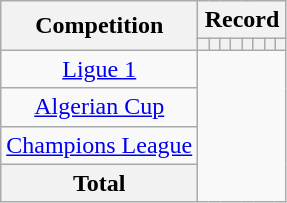<table class="wikitable" style="text-align: center">
<tr>
<th rowspan=2>Competition</th>
<th colspan=8>Record</th>
</tr>
<tr>
<th></th>
<th></th>
<th></th>
<th></th>
<th></th>
<th></th>
<th></th>
<th></th>
</tr>
<tr>
<td><a href='#'>Ligue 1</a><br></td>
</tr>
<tr>
<td><a href='#'>Algerian Cup</a><br></td>
</tr>
<tr>
<td><a href='#'>Champions League</a><br></td>
</tr>
<tr>
<th>Total<br></th>
</tr>
</table>
